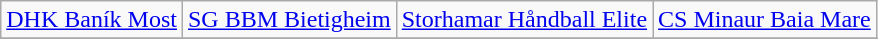<table class="wikitable">
<tr>
<td> <a href='#'>DHK Baník Most</a></td>
<td> <a href='#'>SG BBM Bietigheim</a></td>
<td> <a href='#'>Storhamar Håndball Elite</a></td>
<td> <a href='#'>CS Minaur Baia Mare</a></td>
</tr>
<tr>
</tr>
</table>
